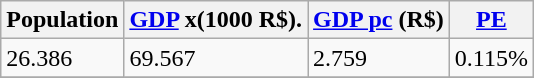<table class="wikitable" border="1">
<tr>
<th>Population </th>
<th><a href='#'>GDP</a> x(1000 R$).</th>
<th><a href='#'>GDP pc</a> (R$)</th>
<th><a href='#'>PE</a></th>
</tr>
<tr>
<td>26.386</td>
<td>69.567</td>
<td>2.759</td>
<td>0.115%</td>
</tr>
<tr>
</tr>
</table>
